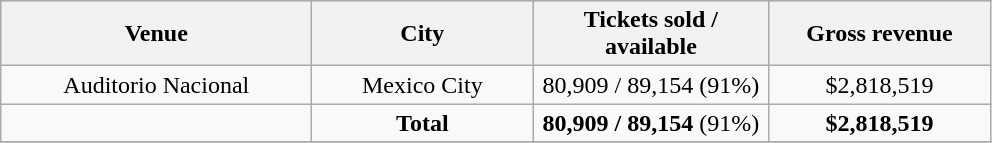<table class="wikitable">
<tr bgcolor="#CCCCCC">
<th width="200" rowspan="1">Venue</th>
<th width="140" rowspan="1">City</th>
<th width="150" rowspan="1">Tickets sold / available</th>
<th width="140" rowspan="1">Gross revenue</th>
</tr>
<tr>
<td align="center">Auditorio Nacional</td>
<td align="center">Mexico City</td>
<td align="center">80,909 / 89,154 (91%)</td>
<td align="center">$2,818,519</td>
</tr>
<tr>
<td align="center"></td>
<td align="center"><strong>Total</strong></td>
<td align="center"><strong>80,909 / 89,154</strong> (91%)</td>
<td align="center"><strong>$2,818,519</strong></td>
</tr>
<tr>
</tr>
</table>
